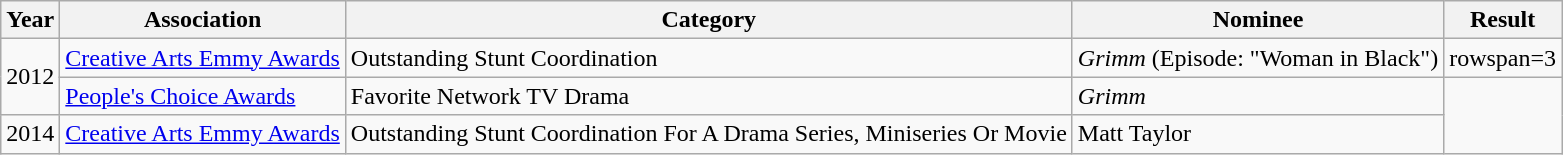<table class="wikitable sortable">
<tr>
<th>Year</th>
<th>Association</th>
<th>Category</th>
<th>Nominee</th>
<th>Result</th>
</tr>
<tr>
<td rowspan=2>2012</td>
<td><a href='#'>Creative Arts Emmy Awards</a></td>
<td>Outstanding Stunt Coordination</td>
<td><em>Grimm</em> (Episode: "Woman in Black")</td>
<td>rowspan=3 </td>
</tr>
<tr>
<td><a href='#'>People's Choice Awards</a></td>
<td>Favorite Network TV Drama</td>
<td><em>Grimm</em></td>
</tr>
<tr>
<td>2014</td>
<td><a href='#'>Creative Arts Emmy Awards</a></td>
<td>Outstanding Stunt Coordination For A Drama Series, Miniseries Or Movie</td>
<td>Matt Taylor</td>
</tr>
</table>
